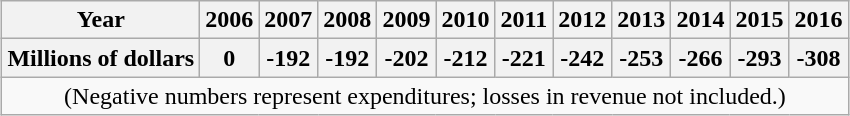<table class="wikitable" style="margin:1em auto 1em auto;">
<tr>
<th>Year</th>
<th>2006</th>
<th>2007</th>
<th>2008</th>
<th>2009</th>
<th>2010</th>
<th>2011</th>
<th>2012</th>
<th>2013</th>
<th>2014</th>
<th>2015</th>
<th>2016</th>
</tr>
<tr>
<th>Millions of dollars</th>
<th>0</th>
<th>-192</th>
<th>-192</th>
<th>-202</th>
<th>-212</th>
<th>-221</th>
<th>-242</th>
<th>-253</th>
<th>-266</th>
<th>-293</th>
<th>-308</th>
</tr>
<tr>
<td colspan="12" style="text-align:center;">(Negative numbers represent expenditures; losses in revenue not included.)</td>
</tr>
</table>
